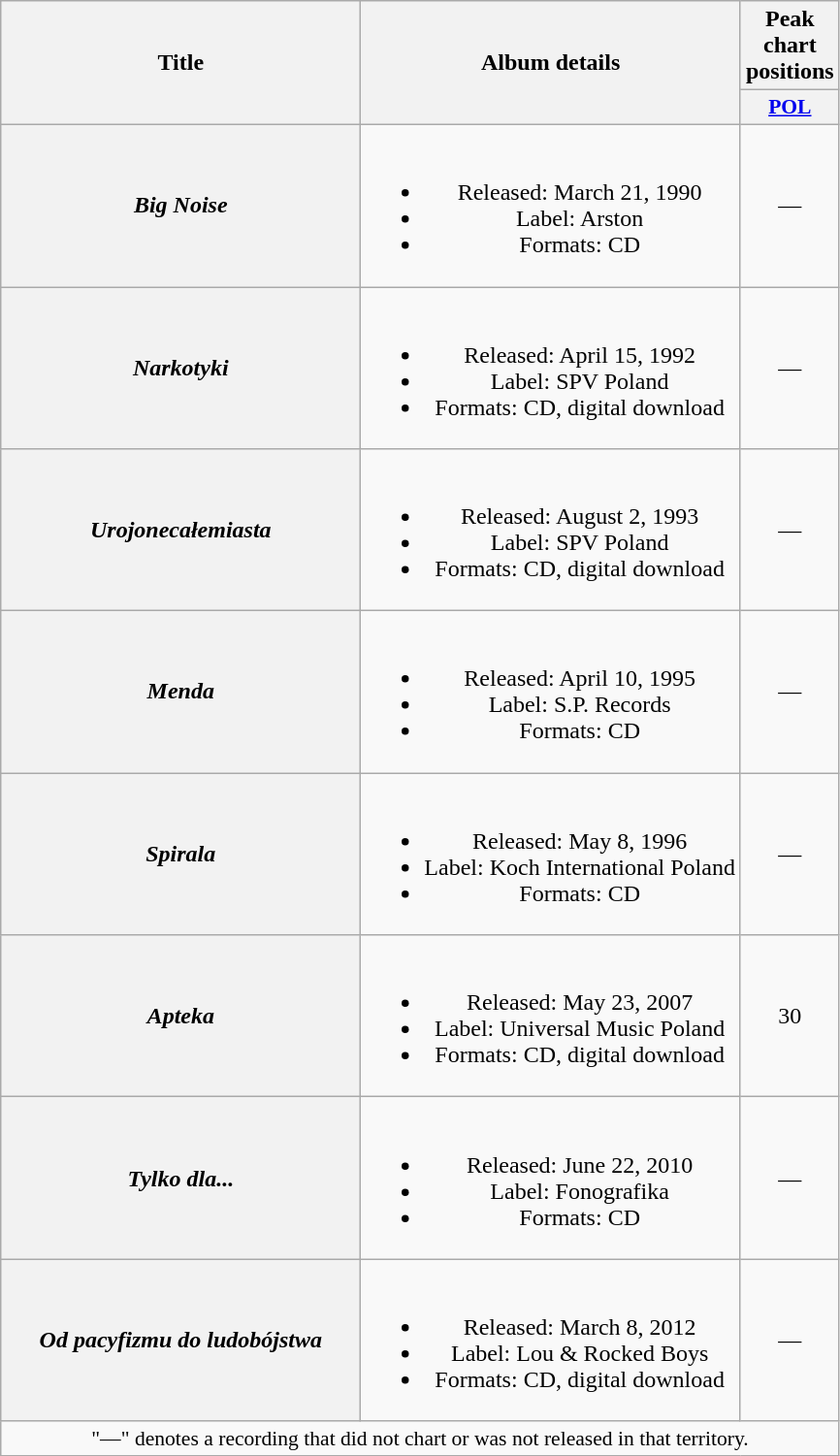<table class="wikitable plainrowheaders" style="text-align:center;">
<tr>
<th scope="col" rowspan="2" style="width:15em;">Title</th>
<th scope="col" rowspan="2">Album details</th>
<th scope="col" colspan="1">Peak chart positions</th>
</tr>
<tr>
<th scope="col" style="width:3em;font-size:90%;"><a href='#'>POL</a><br></th>
</tr>
<tr>
<th scope="row"><em>Big Noise</em></th>
<td><br><ul><li>Released: March 21, 1990</li><li>Label: Arston</li><li>Formats: CD</li></ul></td>
<td>—</td>
</tr>
<tr>
<th scope="row"><em>Narkotyki</em></th>
<td><br><ul><li>Released: April 15, 1992</li><li>Label: SPV Poland</li><li>Formats: CD, digital download</li></ul></td>
<td>—</td>
</tr>
<tr>
<th scope="row"><em>Urojonecałemiasta</em></th>
<td><br><ul><li>Released: August 2, 1993</li><li>Label: SPV Poland</li><li>Formats: CD, digital download</li></ul></td>
<td>—</td>
</tr>
<tr>
<th scope="row"><em>Menda</em></th>
<td><br><ul><li>Released: April 10, 1995</li><li>Label: S.P. Records</li><li>Formats: CD</li></ul></td>
<td>—</td>
</tr>
<tr>
<th scope="row"><em>Spirala</em></th>
<td><br><ul><li>Released: May 8, 1996</li><li>Label: Koch International Poland</li><li>Formats: CD</li></ul></td>
<td>—</td>
</tr>
<tr>
<th scope="row"><em>Apteka</em></th>
<td><br><ul><li>Released: May 23, 2007</li><li>Label: Universal Music Poland</li><li>Formats: CD, digital download</li></ul></td>
<td>30</td>
</tr>
<tr>
<th scope="row"><em>Tylko dla...</em></th>
<td><br><ul><li>Released: June 22, 2010</li><li>Label: Fonografika</li><li>Formats: CD</li></ul></td>
<td>—</td>
</tr>
<tr>
<th scope="row"><em>Od pacyfizmu do ludobójstwa</em></th>
<td><br><ul><li>Released: March 8, 2012</li><li>Label: Lou & Rocked Boys</li><li>Formats: CD, digital download</li></ul></td>
<td>—</td>
</tr>
<tr>
<td colspan="10" style="font-size:90%">"—" denotes a recording that did not chart or was not released in that territory.</td>
</tr>
</table>
